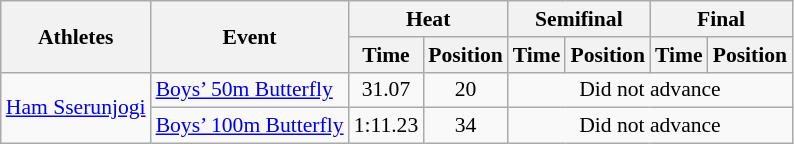<table class="wikitable" border="1" style="font-size:90%">
<tr>
<th rowspan=2>Athletes</th>
<th rowspan=2>Event</th>
<th colspan=2>Heat</th>
<th colspan=2>Semifinal</th>
<th colspan=2>Final</th>
</tr>
<tr>
<th>Time</th>
<th>Position</th>
<th>Time</th>
<th>Position</th>
<th>Time</th>
<th>Position</th>
</tr>
<tr>
<td rowspan=2><a href='#'>Ham Sserunjogi</a></td>
<td><a href='#'>Boys’ 50m Butterfly</a></td>
<td align=center>31.07</td>
<td align=center>20</td>
<td colspan="4" align=center>Did not advance</td>
</tr>
<tr>
<td><a href='#'>Boys’ 100m Butterfly</a></td>
<td align=center>1:11.23</td>
<td align=center>34</td>
<td colspan="4" align=center>Did not advance</td>
</tr>
</table>
